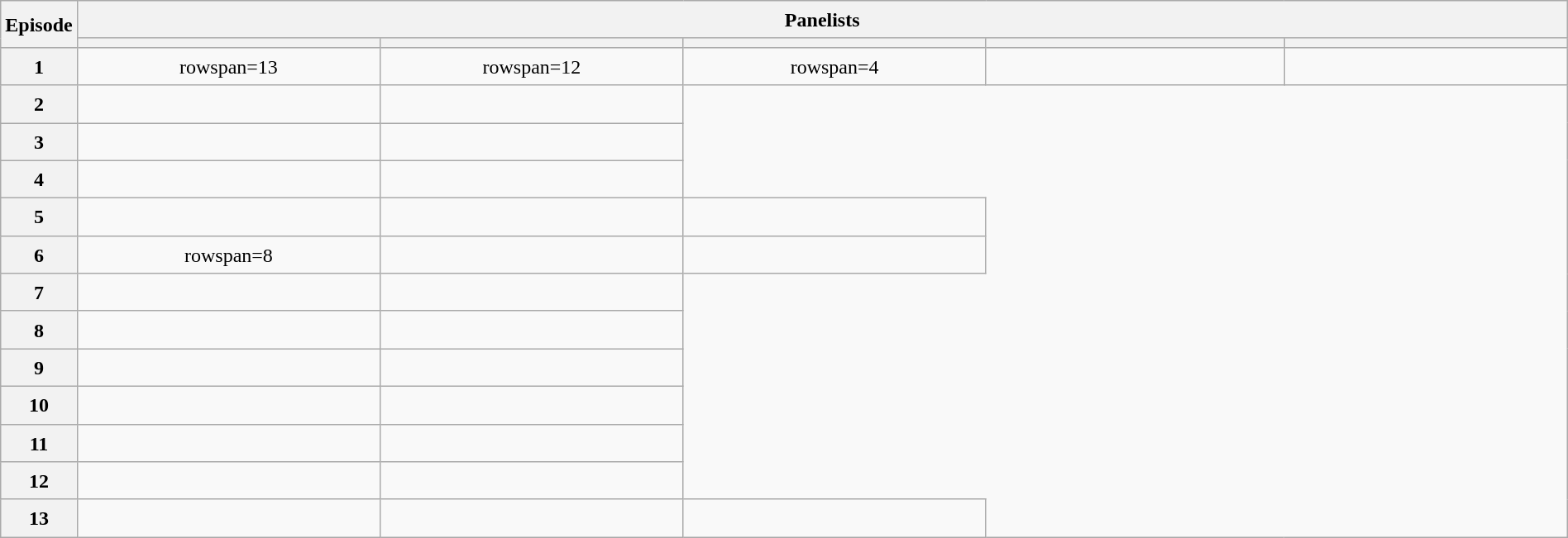<table class="wikitable plainrowheaders mw-collapsible" style="text-align:center; line-height:23px; width:100%;">
<tr>
<th rowspan="2" width="1%">Episode</th>
<th colspan="5">Panelists</th>
</tr>
<tr>
<th width="20%"></th>
<th width="20%"></th>
<th width="20%"></th>
<th width="20%"></th>
<th width="20%"></th>
</tr>
<tr>
<th>1</th>
<td>rowspan=13 </td>
<td>rowspan=12 </td>
<td>rowspan=4 </td>
<td></td>
<td></td>
</tr>
<tr>
<th>2</th>
<td></td>
<td></td>
</tr>
<tr>
<th>3</th>
<td></td>
<td></td>
</tr>
<tr>
<th>4</th>
<td></td>
<td></td>
</tr>
<tr>
<th>5</th>
<td></td>
<td></td>
<td></td>
</tr>
<tr>
<th>6</th>
<td>rowspan=8 </td>
<td></td>
<td></td>
</tr>
<tr>
<th>7</th>
<td></td>
<td></td>
</tr>
<tr>
<th>8</th>
<td></td>
<td></td>
</tr>
<tr>
<th>9</th>
<td></td>
<td></td>
</tr>
<tr>
<th>10</th>
<td></td>
<td></td>
</tr>
<tr>
<th>11</th>
<td></td>
<td></td>
</tr>
<tr>
<th>12</th>
<td></td>
<td></td>
</tr>
<tr>
<th>13</th>
<td></td>
<td></td>
<td></td>
</tr>
</table>
